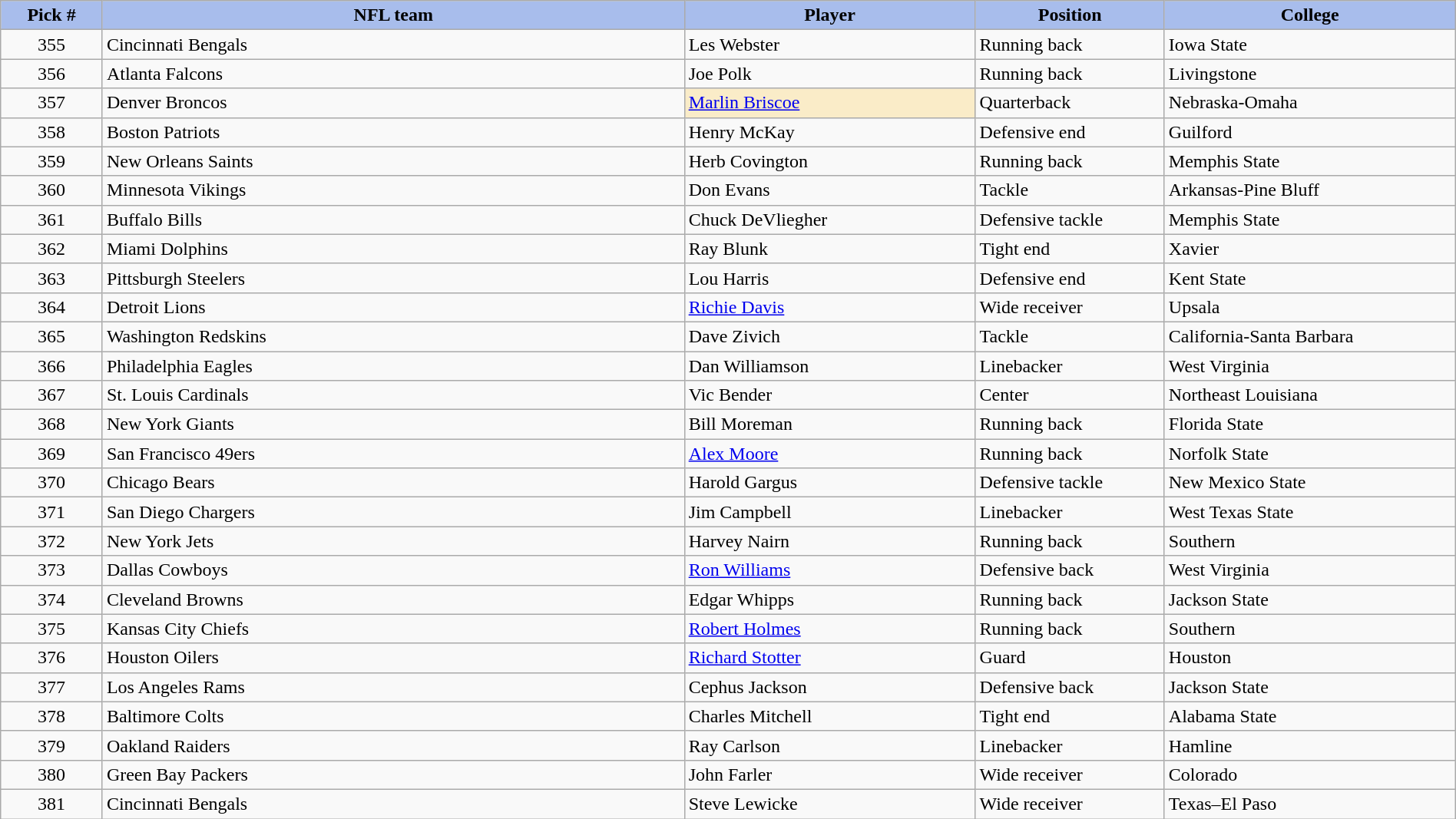<table class="wikitable sortable sortable" style="width: 100%">
<tr>
<th style="background:#A8BDEC;" width=7%>Pick #</th>
<th width=40% style="background:#A8BDEC;">NFL team</th>
<th width=20% style="background:#A8BDEC;">Player</th>
<th width=13% style="background:#A8BDEC;">Position</th>
<th style="background:#A8BDEC;">College</th>
</tr>
<tr>
<td align=center>355</td>
<td>Cincinnati Bengals</td>
<td>Les Webster</td>
<td>Running back</td>
<td>Iowa State</td>
</tr>
<tr>
<td align=center>356</td>
<td>Atlanta Falcons</td>
<td>Joe Polk</td>
<td>Running back</td>
<td>Livingstone</td>
</tr>
<tr>
<td align=center>357</td>
<td>Denver Broncos</td>
<td bgcolor="#faecc8"><a href='#'>Marlin Briscoe</a></td>
<td>Quarterback</td>
<td>Nebraska-Omaha</td>
</tr>
<tr>
<td align=center>358</td>
<td>Boston Patriots</td>
<td>Henry McKay</td>
<td>Defensive end</td>
<td>Guilford</td>
</tr>
<tr>
<td align=center>359</td>
<td>New Orleans Saints</td>
<td>Herb Covington</td>
<td>Running back</td>
<td>Memphis State</td>
</tr>
<tr>
<td align=center>360</td>
<td>Minnesota Vikings</td>
<td>Don Evans</td>
<td>Tackle</td>
<td>Arkansas-Pine Bluff</td>
</tr>
<tr>
<td align=center>361</td>
<td>Buffalo Bills</td>
<td>Chuck DeVliegher</td>
<td>Defensive tackle</td>
<td>Memphis State</td>
</tr>
<tr>
<td align=center>362</td>
<td>Miami Dolphins</td>
<td>Ray Blunk</td>
<td>Tight end</td>
<td>Xavier</td>
</tr>
<tr>
<td align=center>363</td>
<td>Pittsburgh Steelers</td>
<td>Lou Harris</td>
<td>Defensive end</td>
<td>Kent State</td>
</tr>
<tr>
<td align=center>364</td>
<td>Detroit Lions</td>
<td><a href='#'>Richie Davis</a></td>
<td>Wide receiver</td>
<td>Upsala</td>
</tr>
<tr>
<td align=center>365</td>
<td>Washington Redskins</td>
<td>Dave Zivich</td>
<td>Tackle</td>
<td>California-Santa Barbara</td>
</tr>
<tr>
<td align=center>366</td>
<td>Philadelphia Eagles</td>
<td>Dan Williamson</td>
<td>Linebacker</td>
<td>West Virginia</td>
</tr>
<tr>
<td align=center>367</td>
<td>St. Louis Cardinals</td>
<td>Vic Bender</td>
<td>Center</td>
<td>Northeast Louisiana</td>
</tr>
<tr>
<td align=center>368</td>
<td>New York Giants</td>
<td>Bill Moreman</td>
<td>Running back</td>
<td>Florida State</td>
</tr>
<tr>
<td align=center>369</td>
<td>San Francisco 49ers</td>
<td><a href='#'>Alex Moore</a></td>
<td>Running back</td>
<td>Norfolk State</td>
</tr>
<tr>
<td align=center>370</td>
<td>Chicago Bears</td>
<td>Harold Gargus</td>
<td>Defensive tackle</td>
<td>New Mexico State</td>
</tr>
<tr>
<td align=center>371</td>
<td>San Diego Chargers</td>
<td>Jim Campbell</td>
<td>Linebacker</td>
<td>West Texas State</td>
</tr>
<tr>
<td align=center>372</td>
<td>New York Jets</td>
<td>Harvey Nairn</td>
<td>Running back</td>
<td>Southern</td>
</tr>
<tr>
<td align=center>373</td>
<td>Dallas Cowboys</td>
<td><a href='#'>Ron Williams</a></td>
<td>Defensive back</td>
<td>West Virginia</td>
</tr>
<tr>
<td align=center>374</td>
<td>Cleveland Browns</td>
<td>Edgar Whipps</td>
<td>Running back</td>
<td>Jackson State</td>
</tr>
<tr>
<td align=center>375</td>
<td>Kansas City Chiefs</td>
<td><a href='#'>Robert Holmes</a></td>
<td>Running back</td>
<td>Southern</td>
</tr>
<tr>
<td align=center>376</td>
<td>Houston Oilers</td>
<td><a href='#'>Richard Stotter</a></td>
<td>Guard</td>
<td>Houston</td>
</tr>
<tr>
<td align=center>377</td>
<td>Los Angeles Rams</td>
<td>Cephus Jackson</td>
<td>Defensive back</td>
<td>Jackson State</td>
</tr>
<tr>
<td align=center>378</td>
<td>Baltimore Colts</td>
<td>Charles Mitchell</td>
<td>Tight end</td>
<td>Alabama State</td>
</tr>
<tr>
<td align=center>379</td>
<td>Oakland Raiders</td>
<td>Ray Carlson</td>
<td>Linebacker</td>
<td>Hamline</td>
</tr>
<tr>
<td align=center>380</td>
<td>Green Bay Packers</td>
<td>John Farler</td>
<td>Wide receiver</td>
<td>Colorado</td>
</tr>
<tr>
<td align=center>381</td>
<td>Cincinnati Bengals</td>
<td>Steve Lewicke</td>
<td>Wide receiver</td>
<td>Texas–El Paso</td>
</tr>
</table>
